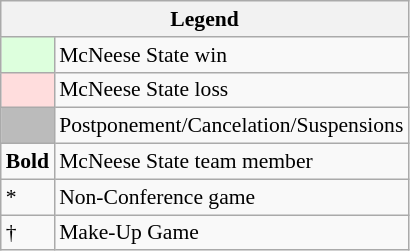<table class="wikitable" style="font-size:90%">
<tr>
<th colspan="2">Legend</th>
</tr>
<tr>
<td bgcolor="#ddffdd"> </td>
<td>McNeese State win</td>
</tr>
<tr>
<td bgcolor="#ffdddd"> </td>
<td>McNeese State loss</td>
</tr>
<tr>
<td bgcolor="#bbbbbb"> </td>
<td>Postponement/Cancelation/Suspensions</td>
</tr>
<tr>
<td><strong>Bold</strong></td>
<td>McNeese State team member</td>
</tr>
<tr>
<td>*</td>
<td>Non-Conference game</td>
</tr>
<tr>
<td>†</td>
<td>Make-Up Game</td>
</tr>
</table>
